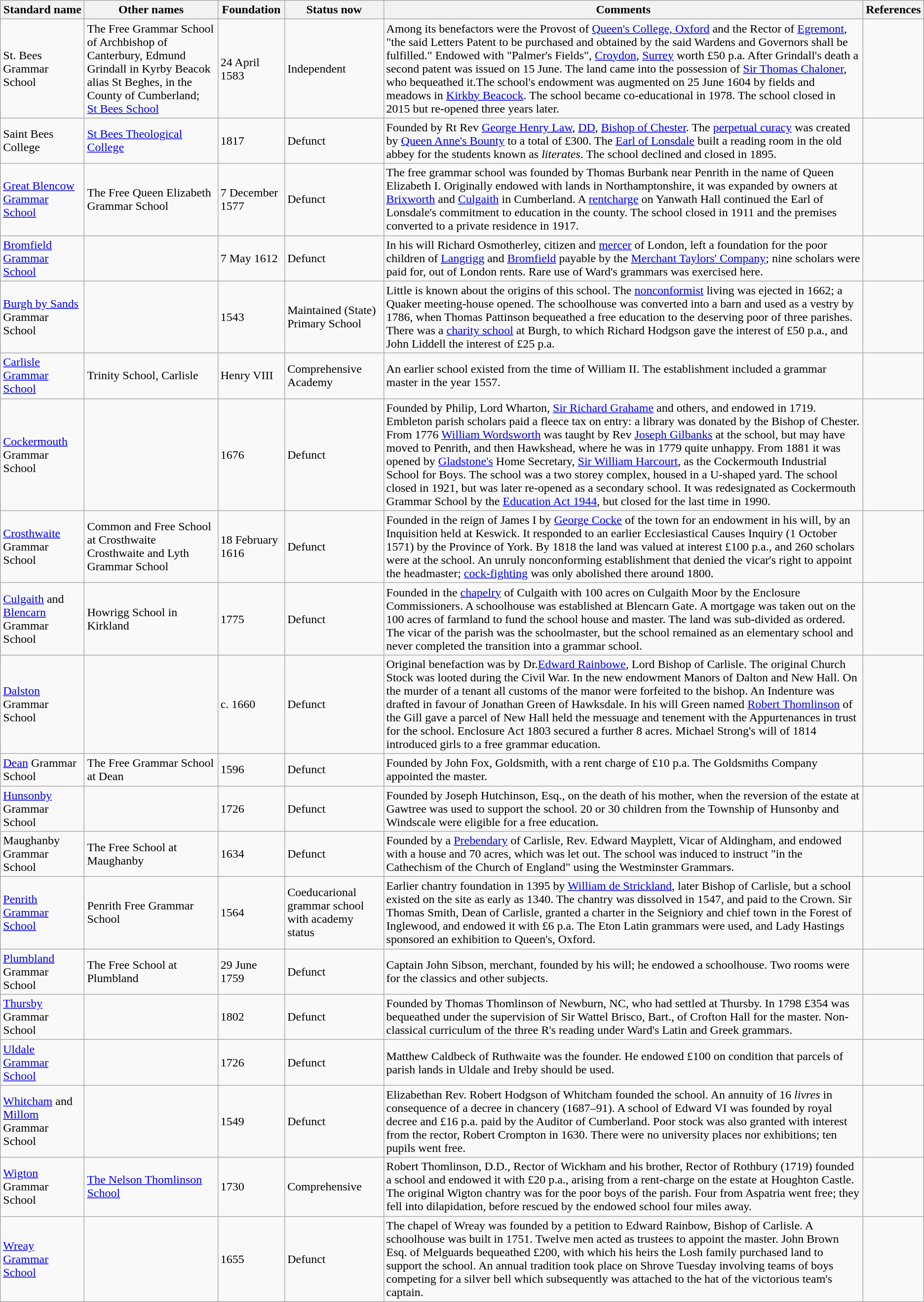<table class="wikitable sortable">
<tr>
<th>Standard name</th>
<th>Other names</th>
<th>Foundation</th>
<th>Status now</th>
<th>Comments</th>
<th>References</th>
</tr>
<tr>
<td>St. Bees Grammar School</td>
<td>The Free Grammar School of Archbishop of Canterbury, Edmund Grindall in Kyrby Beacok alias St Beghes, in the County of Cumberland;<br><a href='#'>St Bees School</a></td>
<td>24 April 1583</td>
<td>Independent</td>
<td>Among its benefactors were the Provost of <a href='#'>Queen's College, Oxford</a> and the Rector of <a href='#'>Egremont</a>, "the said Letters Patent to be purchased and obtained by the said Wardens and Governors shall be fulfilled." Endowed with "Palmer's Fields", <a href='#'>Croydon</a>, <a href='#'>Surrey</a> worth £50 p.a. After Grindall's death a second patent was issued on 15 June. The land came into the possession of <a href='#'>Sir Thomas Chaloner</a>, who bequeathed it.The school's endowment was augmented on 25 June 1604 by fields and meadows in <a href='#'>Kirkby Beacock</a>. The school became co-educational in 1978. The school closed in 2015 but re-opened three years later.</td>
<td></td>
</tr>
<tr>
<td>Saint Bees College</td>
<td><a href='#'>St Bees Theological College</a></td>
<td>1817</td>
<td>Defunct</td>
<td>Founded by Rt Rev <a href='#'>George Henry Law</a>, <a href='#'>DD</a>, <a href='#'>Bishop of Chester</a>. The <a href='#'>perpetual curacy</a> was created by <a href='#'>Queen Anne's Bounty</a> to a total of £300. The <a href='#'>Earl of Lonsdale</a> built a reading room in the old abbey for the students known as <em>literates</em>. The school declined and closed in 1895.</td>
<td></td>
</tr>
<tr>
<td><a href='#'>Great Blencow Grammar School</a></td>
<td>The Free Queen Elizabeth Grammar School</td>
<td>7 December 1577</td>
<td>Defunct</td>
<td>The free grammar school was founded by Thomas Burbank near Penrith in the name of Queen Elizabeth I. Originally endowed with lands in Northamptonshire, it was expanded by owners at <a href='#'>Brixworth</a> and <a href='#'>Culgaith</a> in Cumberland. A <a href='#'>rentcharge</a> on Yanwath Hall continued the Earl of Lonsdale's commitment to education in the county. The school closed in 1911 and the premises converted to a private residence in 1917.</td>
<td></td>
</tr>
<tr>
<td><a href='#'>Bromfield Grammar School</a></td>
<td></td>
<td>7 May 1612</td>
<td>Defunct</td>
<td>In his will Richard Osmotherley, citizen and <a href='#'>mercer</a> of London, left a foundation for the poor children of <a href='#'>Langrigg</a> and <a href='#'>Bromfield</a> payable by the <a href='#'>Merchant Taylors' Company</a>; nine scholars were paid for, out of London rents. Rare use of Ward's grammars was exercised here.</td>
<td></td>
</tr>
<tr>
<td><a href='#'>Burgh by Sands</a> Grammar School</td>
<td></td>
<td>1543</td>
<td>Maintained (State) Primary School</td>
<td>Little is known about the origins of this school. The <a href='#'>nonconformist</a> living was ejected in 1662; a Quaker meeting-house opened. The schoolhouse was converted into a barn and used as a vestry by 1786, when Thomas Pattinson bequeathed a free education to the deserving poor of three parishes. There was a <a href='#'>charity school</a> at Burgh, to which Richard Hodgson gave the interest of £50 p.a., and John Liddell the interest of £25 p.a.</td>
<td></td>
</tr>
<tr>
<td><a href='#'>Carlisle Grammar School</a></td>
<td>Trinity School, Carlisle</td>
<td>Henry VIII</td>
<td>Comprehensive Academy</td>
<td>An earlier school existed from the time of William II. The establishment included a grammar master in the year 1557.</td>
<td></td>
</tr>
<tr>
<td><a href='#'>Cockermouth</a> Grammar School</td>
<td></td>
<td>1676</td>
<td>Defunct</td>
<td>Founded by Philip, Lord Wharton, <a href='#'>Sir Richard Grahame</a> and others, and endowed in 1719. Embleton parish scholars paid a fleece tax on entry: a library was donated by the Bishop of Chester. From 1776 <a href='#'>William Wordsworth</a> was taught by Rev <a href='#'>Joseph Gilbanks</a> at the school, but may have moved to Penrith, and then Hawkshead, where he was in 1779 quite unhappy. From 1881 it was opened by <a href='#'>Gladstone's</a> Home Secretary, <a href='#'>Sir William Harcourt</a>, as the Cockermouth Industrial School for Boys. The school was a two storey complex, housed in a U-shaped yard. The school closed in 1921, but was later re-opened as a secondary school. It was redesignated as Cockermouth Grammar School by the <a href='#'>Education Act 1944</a>, but closed for the last time in 1990.</td>
<td></td>
</tr>
<tr>
<td><a href='#'>Crosthwaite</a> Grammar School</td>
<td>Common and Free School at Crosthwaite<br>Crosthwaite and Lyth Grammar School</td>
<td>18 February 1616</td>
<td>Defunct</td>
<td>Founded in the reign of James I by <a href='#'>George Cocke</a> of the town for an endowment in his will, by an Inquisition held at Keswick. It responded to an earlier Ecclesiastical Causes Inquiry (1 October 1571) by the Province of York. By 1818 the land was valued at interest £100 p.a., and 260 scholars were at the school. An unruly nonconforming establishment that denied the vicar's right to appoint the headmaster; <a href='#'>cock-fighting</a> was only abolished there around 1800.</td>
<td></td>
</tr>
<tr>
<td><a href='#'>Culgaith</a> and <a href='#'>Blencarn</a> Grammar School</td>
<td>Howrigg School in Kirkland</td>
<td>1775</td>
<td>Defunct</td>
<td>Founded in the <a href='#'>chapelry</a> of Culgaith with 100 acres on Culgaith Moor by the Enclosure Commissioners. A schoolhouse was established at Blencarn Gate. A mortgage was taken out on the 100 acres of farmland to fund the school house and master. The land was sub-divided as ordered. The vicar of the parish was the schoolmaster, but the school remained as an elementary school and never completed the transition into a grammar school.</td>
<td></td>
</tr>
<tr>
<td><a href='#'>Dalston</a> Grammar School</td>
<td></td>
<td>c. 1660</td>
<td>Defunct</td>
<td>Original benefaction was by Dr.<a href='#'>Edward Rainbowe</a>, Lord Bishop of Carlisle. The original Church Stock was looted during the Civil War. In the new endowment Manors of Dalton and New Hall. On the murder of a tenant all customs of the manor were forfeited to the bishop. An Indenture was drafted in favour of Jonathan Green of Hawksdale. In his will Green named <a href='#'>Robert Thomlinson</a> of the Gill gave a parcel of New Hall held the messuage and tenement with the Appurtenances in trust for the school. Enclosure Act 1803 secured a further 8 acres. Michael Strong's will of 1814 introduced girls to a free grammar education.</td>
<td></td>
</tr>
<tr>
<td><a href='#'>Dean</a> Grammar School</td>
<td>The Free Grammar School at Dean</td>
<td>1596</td>
<td>Defunct</td>
<td>Founded by John Fox, Goldsmith, with a rent charge of £10 p.a. The Goldsmiths Company appointed the master.</td>
<td></td>
</tr>
<tr>
<td><a href='#'>Hunsonby</a> Grammar School</td>
<td></td>
<td>1726</td>
<td>Defunct</td>
<td>Founded by Joseph Hutchinson, Esq., on the death of his mother, when the reversion of the estate at Gawtree was used to support the school. 20 or 30 children from the Township of Hunsonby and Windscale were eligible for a free education.</td>
<td></td>
</tr>
<tr>
<td>Maughanby Grammar School</td>
<td>The Free School at Maughanby</td>
<td>1634</td>
<td>Defunct</td>
<td>Founded by a <a href='#'>Prebendary</a> of Carlisle, Rev. Edward Mayplett, Vicar of Aldingham, and endowed with a house and 70 acres, which was let out. The school was induced to instruct "in the Cathechism of the Church of England" using the Westminster Grammars.</td>
<td></td>
</tr>
<tr>
<td><a href='#'>Penrith Grammar School</a></td>
<td>Penrith Free Grammar School</td>
<td>1564</td>
<td>Coeducarional grammar school with academy status</td>
<td>Earlier chantry foundation in 1395 by <a href='#'>William de Strickland</a>, later Bishop of Carlisle, but a school existed on the site as early as 1340. The chantry was dissolved in 1547, and paid to the Crown. Sir Thomas Smith, Dean of Carlisle, granted a charter in the Seigniory and chief town in the Forest of Inglewood, and endowed it with £6 p.a. The Eton Latin grammars were used, and Lady Hastings sponsored an exhibition to Queen's, Oxford.</td>
<td></td>
</tr>
<tr>
<td><a href='#'>Plumbland</a> Grammar School</td>
<td>The Free School at Plumbland</td>
<td>29 June 1759</td>
<td>Defunct</td>
<td>Captain John Sibson, merchant, founded by his will; he endowed a schoolhouse. Two rooms were for the classics and other subjects.</td>
<td></td>
</tr>
<tr>
<td><a href='#'>Thursby</a> Grammar School</td>
<td></td>
<td>1802</td>
<td>Defunct</td>
<td>Founded by Thomas Thomlinson of Newburn, NC, who had settled at Thursby. In 1798 £354 was bequeathed under the supervision of Sir Wattel Brisco, Bart., of Crofton Hall for the master. Non-classical curriculum of the three R's reading under Ward's Latin and Greek grammars.</td>
<td></td>
</tr>
<tr>
<td><a href='#'>Uldale Grammar School</a></td>
<td></td>
<td>1726</td>
<td>Defunct</td>
<td>Matthew Caldbeck of Ruthwaite was the founder. He endowed £100 on condition that parcels of parish lands in Uldale and Ireby should be used.</td>
<td></td>
</tr>
<tr>
<td><a href='#'>Whitcham</a> and <a href='#'>Millom</a> Grammar School</td>
<td></td>
<td>1549</td>
<td>Defunct</td>
<td>Elizabethan Rev. Robert Hodgson of Whitcham founded the school. An annuity of 16 <em>livres</em> in consequence of a decree in chancery (1687–91). A school of Edward VI was founded by royal decree and £16 p.a. paid by the Auditor of Cumberland. Poor stock was also granted with interest from the rector, Robert Crompton in 1630. There were no university places nor exhibitions; ten pupils went free.</td>
<td></td>
</tr>
<tr>
<td><a href='#'>Wigton</a> Grammar School</td>
<td><a href='#'>The Nelson Thomlinson School</a></td>
<td>1730</td>
<td>Comprehensive</td>
<td>Robert Thomlinson, D.D., Rector of Wickham and his brother, Rector of Rothbury (1719) founded a school and endowed it with £20 p.a., arising from a rent-charge on the estate at Houghton Castle. The original Wigton chantry was for the poor boys of the parish. Four from Aspatria went free; they fell into dilapidation, before rescued by the endowed school four miles away.</td>
<td></td>
</tr>
<tr>
<td><a href='#'>Wreay Grammar School</a></td>
<td></td>
<td>1655</td>
<td>Defunct</td>
<td>The chapel of Wreay was founded by a petition to Edward Rainbow, Bishop of Carlisle. A schoolhouse was built in 1751. Twelve men acted as trustees to appoint the master. John Brown Esq. of Melguards bequeathed £200, with which his heirs the Losh family purchased land to support the school. An annual tradition took place on Shrove Tuesday involving teams of boys competing for a silver bell which subsequently was attached to the hat of the victorious team's captain.</td>
<td></td>
</tr>
</table>
